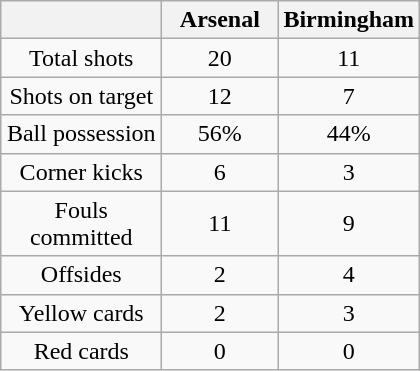<table class="wikitable" style="text-align:center">
<tr>
<th width=100></th>
<th width=70>Arsenal</th>
<th width=70>Birmingham</th>
</tr>
<tr>
<td>Total shots</td>
<td>20</td>
<td>11</td>
</tr>
<tr>
<td>Shots on target</td>
<td>12</td>
<td>7</td>
</tr>
<tr>
<td>Ball possession</td>
<td>56%</td>
<td>44%</td>
</tr>
<tr>
<td>Corner kicks</td>
<td>6</td>
<td>3</td>
</tr>
<tr>
<td>Fouls committed</td>
<td>11</td>
<td>9</td>
</tr>
<tr>
<td>Offsides</td>
<td>2</td>
<td>4</td>
</tr>
<tr>
<td>Yellow cards</td>
<td>2</td>
<td>3</td>
</tr>
<tr>
<td>Red cards</td>
<td>0</td>
<td>0</td>
</tr>
</table>
